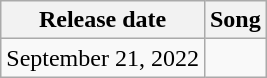<table class="wikitable" border="1">
<tr>
<th>Release date</th>
<th>Song</th>
</tr>
<tr>
<td>September 21, 2022</td>
<td></td>
</tr>
</table>
